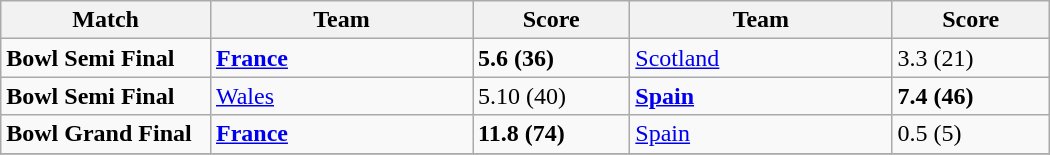<table class="wikitable" width=700>
<tr>
<th width=12%>Match</th>
<th width=15%>Team</th>
<th width=9%>Score</th>
<th width=15%>Team</th>
<th width=9%>Score</th>
</tr>
<tr style="vertical-align: top;">
<td><strong>Bowl Semi Final</strong></td>
<td> <strong><a href='#'>France</a></strong></td>
<td><strong>5.6 (36)</strong></td>
<td> <a href='#'>Scotland</a></td>
<td>3.3 (21)</td>
</tr>
<tr>
<td><strong>Bowl Semi Final</strong></td>
<td> <a href='#'>Wales</a></td>
<td>5.10 (40)</td>
<td> <strong><a href='#'>Spain</a></strong></td>
<td><strong>7.4 (46)</strong></td>
</tr>
<tr>
<td><strong>Bowl Grand Final</strong></td>
<td> <strong><a href='#'>France</a></strong></td>
<td><strong>11.8 (74)</strong></td>
<td> <a href='#'>Spain</a></td>
<td>0.5 (5)</td>
</tr>
<tr>
</tr>
</table>
